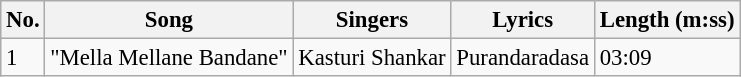<table class="wikitable" style="font-size:95%;">
<tr>
<th>No.</th>
<th>Song</th>
<th>Singers</th>
<th>Lyrics</th>
<th>Length (m:ss)</th>
</tr>
<tr>
<td>1</td>
<td>"Mella Mellane Bandane"</td>
<td>Kasturi Shankar</td>
<td>Purandaradasa</td>
<td>03:09</td>
</tr>
</table>
